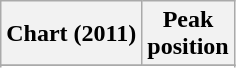<table class="wikitable sortable plainrowheaders" style="text-align:center;">
<tr>
<th scope="col">Chart (2011)</th>
<th scope="col">Peak<br>position</th>
</tr>
<tr>
</tr>
<tr>
</tr>
</table>
